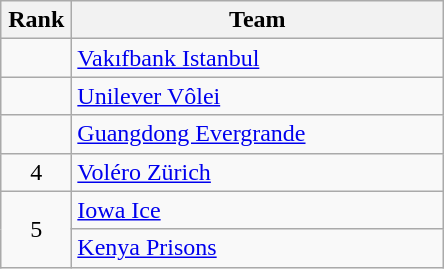<table class="wikitable" style="text-align: center;">
<tr>
<th width=40>Rank</th>
<th width=240>Team</th>
</tr>
<tr align=center>
<td></td>
<td style="text-align:left;"> <a href='#'>Vakıfbank Istanbul</a></td>
</tr>
<tr align=center>
<td></td>
<td style="text-align:left;"> <a href='#'>Unilever Vôlei</a></td>
</tr>
<tr align=center>
<td></td>
<td style="text-align:left;"> <a href='#'>Guangdong Evergrande</a></td>
</tr>
<tr align=center>
<td>4</td>
<td style="text-align:left;"> <a href='#'>Voléro Zürich</a></td>
</tr>
<tr align=center>
<td rowspan=2>5</td>
<td style="text-align:left;"> <a href='#'>Iowa Ice</a></td>
</tr>
<tr align=center>
<td style="text-align:left;"> <a href='#'>Kenya Prisons</a></td>
</tr>
</table>
